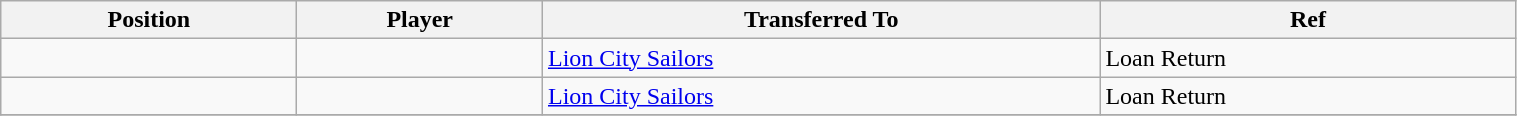<table class="wikitable sortable" style="width:80%; text-align:center; font-size:100%; text-align:left;">
<tr>
<th><strong>Position</strong></th>
<th><strong>Player</strong></th>
<th><strong>Transferred To</strong></th>
<th><strong>Ref</strong></th>
</tr>
<tr>
<td></td>
<td></td>
<td> <a href='#'>Lion City Sailors</a></td>
<td>Loan Return </td>
</tr>
<tr>
<td></td>
<td></td>
<td> <a href='#'>Lion City Sailors</a></td>
<td>Loan Return </td>
</tr>
<tr>
</tr>
</table>
